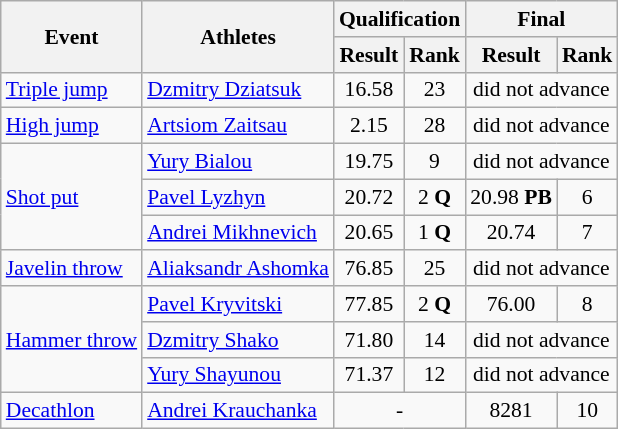<table class="wikitable" border="1" style="font-size:90%">
<tr>
<th rowspan="2">Event</th>
<th rowspan="2">Athletes</th>
<th colspan="2">Qualification</th>
<th colspan="2">Final</th>
</tr>
<tr>
<th>Result</th>
<th>Rank</th>
<th>Result</th>
<th>Rank</th>
</tr>
<tr>
<td><a href='#'>Triple jump</a></td>
<td><a href='#'>Dzmitry Dziatsuk</a></td>
<td align=center>16.58</td>
<td align=center>23</td>
<td align=center colspan="2">did not advance</td>
</tr>
<tr>
<td><a href='#'>High jump</a></td>
<td><a href='#'>Artsiom Zaitsau</a></td>
<td align=center>2.15</td>
<td align=center>28</td>
<td align=center colspan="2">did not advance</td>
</tr>
<tr>
<td rowspan=3><a href='#'>Shot put</a></td>
<td><a href='#'>Yury Bialou</a></td>
<td align=center>19.75</td>
<td align=center>9</td>
<td align=center colspan="2">did not advance</td>
</tr>
<tr>
<td><a href='#'>Pavel Lyzhyn</a></td>
<td align=center>20.72</td>
<td align=center>2 <strong>Q</strong></td>
<td align=center>20.98 <strong>PB</strong></td>
<td align=center>6</td>
</tr>
<tr>
<td><a href='#'>Andrei Mikhnevich</a></td>
<td align=center>20.65</td>
<td align=center>1 <strong>Q</strong></td>
<td align=center>20.74</td>
<td align=center>7</td>
</tr>
<tr>
<td><a href='#'>Javelin throw</a></td>
<td><a href='#'>Aliaksandr Ashomka</a></td>
<td align=center>76.85</td>
<td align=center>25</td>
<td align=center colspan="2">did not advance</td>
</tr>
<tr>
<td rowspan=3><a href='#'>Hammer throw</a></td>
<td><a href='#'>Pavel Kryvitski</a></td>
<td align=center>77.85</td>
<td align=center>2 <strong>Q</strong></td>
<td align=center>76.00</td>
<td align=center>8</td>
</tr>
<tr>
<td><a href='#'>Dzmitry Shako</a></td>
<td align=center>71.80</td>
<td align=center>14</td>
<td align=center colspan="2">did not advance</td>
</tr>
<tr>
<td><a href='#'>Yury Shayunou</a></td>
<td align=center>71.37</td>
<td align=center>12</td>
<td align=center colspan="2">did not advance</td>
</tr>
<tr>
<td><a href='#'>Decathlon</a></td>
<td><a href='#'>Andrei Krauchanka</a></td>
<td align=center colspan="2">-</td>
<td align=center>8281</td>
<td align=center>10</td>
</tr>
</table>
